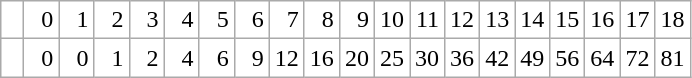<table border="1" cellspacing="0" cellpadding="3" style="margin:0 0 0 0.5em; background:#fff; border-collapse:collapse; border-color:#7070090;" class="wikitable">
<tr style="text-align:right;">
<td>  </td>
<td>  0</td>
<td>  1</td>
<td>  2</td>
<td>  3</td>
<td>  4</td>
<td>  5</td>
<td>  6</td>
<td>7</td>
<td>8</td>
<td>9</td>
<td>10</td>
<td>11</td>
<td>12</td>
<td>13</td>
<td>14</td>
<td>15</td>
<td>16</td>
<td>17</td>
<td>18</td>
</tr>
<tr style="text-align:right;">
<td></td>
<td>0</td>
<td>0</td>
<td>1</td>
<td>2</td>
<td>4</td>
<td>6</td>
<td>9</td>
<td>12</td>
<td>16</td>
<td>20</td>
<td>25</td>
<td>30</td>
<td>36</td>
<td>42</td>
<td>49</td>
<td>56</td>
<td>64</td>
<td>72</td>
<td>81</td>
</tr>
</table>
